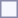<table style="border:1px solid #8888aa; background-color:#f7f8ff; padding:5px; font-size:95%; margin: 0px 12px 12px 0px;">
</table>
